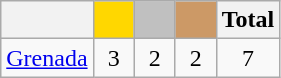<table class="wikitable">
<tr>
<th></th>
<th style="background-color:gold">        </th>
<th style="background-color:silver">      </th>
<th style="background-color:#CC9966">      </th>
<th>Total</th>
</tr>
<tr align="center">
<td> <a href='#'>Grenada</a></td>
<td>3</td>
<td>2</td>
<td>2</td>
<td>7</td>
</tr>
</table>
